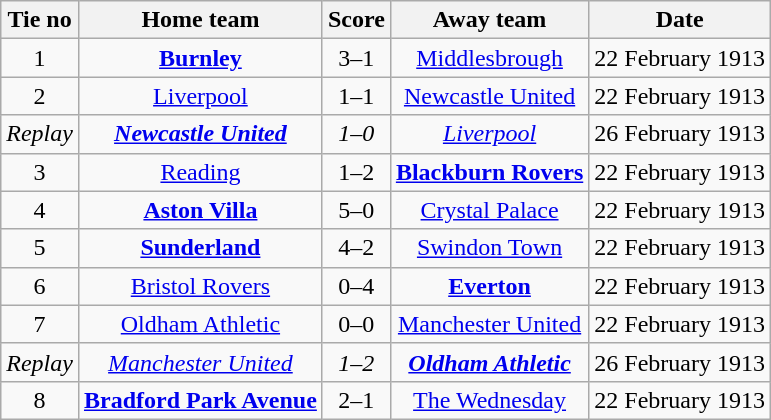<table class="wikitable" style="text-align: center">
<tr>
<th>Tie no</th>
<th>Home team</th>
<th>Score</th>
<th>Away team</th>
<th>Date</th>
</tr>
<tr>
<td>1</td>
<td><strong><a href='#'>Burnley</a></strong></td>
<td>3–1</td>
<td><a href='#'>Middlesbrough</a></td>
<td>22 February 1913</td>
</tr>
<tr>
<td>2</td>
<td><a href='#'>Liverpool</a></td>
<td>1–1</td>
<td><a href='#'>Newcastle United</a></td>
<td>22 February 1913</td>
</tr>
<tr>
<td><em>Replay</em></td>
<td><strong><em><a href='#'>Newcastle United</a></em></strong></td>
<td><em>1–0</em></td>
<td><em><a href='#'>Liverpool</a></em></td>
<td>26 February 1913</td>
</tr>
<tr>
<td>3</td>
<td><a href='#'>Reading</a></td>
<td>1–2</td>
<td><strong><a href='#'>Blackburn Rovers</a></strong></td>
<td>22 February 1913</td>
</tr>
<tr>
<td>4</td>
<td><strong><a href='#'>Aston Villa</a></strong></td>
<td>5–0</td>
<td><a href='#'>Crystal Palace</a></td>
<td>22 February 1913</td>
</tr>
<tr>
<td>5</td>
<td><strong><a href='#'>Sunderland</a></strong></td>
<td>4–2</td>
<td><a href='#'>Swindon Town</a></td>
<td>22 February 1913</td>
</tr>
<tr>
<td>6</td>
<td><a href='#'>Bristol Rovers</a></td>
<td>0–4</td>
<td><strong><a href='#'>Everton</a></strong></td>
<td>22 February 1913</td>
</tr>
<tr>
<td>7</td>
<td><a href='#'>Oldham Athletic</a></td>
<td>0–0</td>
<td><a href='#'>Manchester United</a></td>
<td>22 February 1913</td>
</tr>
<tr>
<td><em>Replay</em></td>
<td><em><a href='#'>Manchester United</a></em></td>
<td><em>1–2</em></td>
<td><strong><em><a href='#'>Oldham Athletic</a></em></strong></td>
<td>26 February 1913</td>
</tr>
<tr>
<td>8</td>
<td><strong><a href='#'>Bradford Park Avenue</a></strong></td>
<td>2–1</td>
<td><a href='#'>The Wednesday</a></td>
<td>22 February 1913</td>
</tr>
</table>
